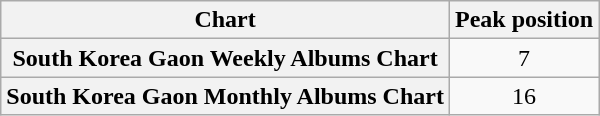<table class="wikitable sortable plainrowheaders">
<tr>
<th>Chart</th>
<th>Peak position</th>
</tr>
<tr>
<th scope=row>South Korea Gaon Weekly Albums Chart</th>
<td align="center">7</td>
</tr>
<tr>
<th scope=row>South Korea Gaon Monthly Albums Chart</th>
<td align="center">16</td>
</tr>
</table>
